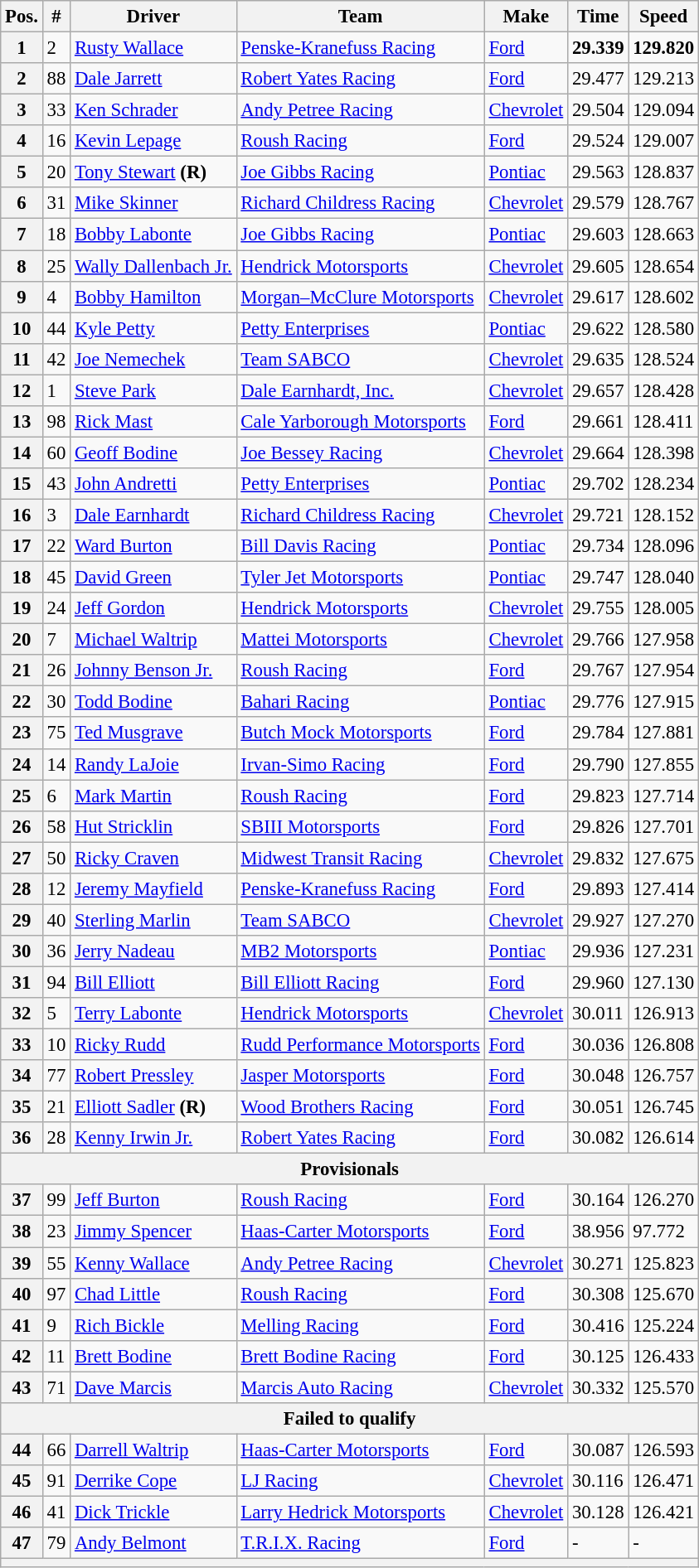<table class="wikitable" style="font-size:95%">
<tr>
<th>Pos.</th>
<th>#</th>
<th>Driver</th>
<th>Team</th>
<th>Make</th>
<th>Time</th>
<th>Speed</th>
</tr>
<tr>
<th>1</th>
<td>2</td>
<td><a href='#'>Rusty Wallace</a></td>
<td><a href='#'>Penske-Kranefuss Racing</a></td>
<td><a href='#'>Ford</a></td>
<td><strong>29.339</strong></td>
<td><strong>129.820</strong></td>
</tr>
<tr>
<th>2</th>
<td>88</td>
<td><a href='#'>Dale Jarrett</a></td>
<td><a href='#'>Robert Yates Racing</a></td>
<td><a href='#'>Ford</a></td>
<td>29.477</td>
<td>129.213</td>
</tr>
<tr>
<th>3</th>
<td>33</td>
<td><a href='#'>Ken Schrader</a></td>
<td><a href='#'>Andy Petree Racing</a></td>
<td><a href='#'>Chevrolet</a></td>
<td>29.504</td>
<td>129.094</td>
</tr>
<tr>
<th>4</th>
<td>16</td>
<td><a href='#'>Kevin Lepage</a></td>
<td><a href='#'>Roush Racing</a></td>
<td><a href='#'>Ford</a></td>
<td>29.524</td>
<td>129.007</td>
</tr>
<tr>
<th>5</th>
<td>20</td>
<td><a href='#'>Tony Stewart</a> <strong>(R)</strong></td>
<td><a href='#'>Joe Gibbs Racing</a></td>
<td><a href='#'>Pontiac</a></td>
<td>29.563</td>
<td>128.837</td>
</tr>
<tr>
<th>6</th>
<td>31</td>
<td><a href='#'>Mike Skinner</a></td>
<td><a href='#'>Richard Childress Racing</a></td>
<td><a href='#'>Chevrolet</a></td>
<td>29.579</td>
<td>128.767</td>
</tr>
<tr>
<th>7</th>
<td>18</td>
<td><a href='#'>Bobby Labonte</a></td>
<td><a href='#'>Joe Gibbs Racing</a></td>
<td><a href='#'>Pontiac</a></td>
<td>29.603</td>
<td>128.663</td>
</tr>
<tr>
<th>8</th>
<td>25</td>
<td><a href='#'>Wally Dallenbach Jr.</a></td>
<td><a href='#'>Hendrick Motorsports</a></td>
<td><a href='#'>Chevrolet</a></td>
<td>29.605</td>
<td>128.654</td>
</tr>
<tr>
<th>9</th>
<td>4</td>
<td><a href='#'>Bobby Hamilton</a></td>
<td><a href='#'>Morgan–McClure Motorsports</a></td>
<td><a href='#'>Chevrolet</a></td>
<td>29.617</td>
<td>128.602</td>
</tr>
<tr>
<th>10</th>
<td>44</td>
<td><a href='#'>Kyle Petty</a></td>
<td><a href='#'>Petty Enterprises</a></td>
<td><a href='#'>Pontiac</a></td>
<td>29.622</td>
<td>128.580</td>
</tr>
<tr>
<th>11</th>
<td>42</td>
<td><a href='#'>Joe Nemechek</a></td>
<td><a href='#'>Team SABCO</a></td>
<td><a href='#'>Chevrolet</a></td>
<td>29.635</td>
<td>128.524</td>
</tr>
<tr>
<th>12</th>
<td>1</td>
<td><a href='#'>Steve Park</a></td>
<td><a href='#'>Dale Earnhardt, Inc.</a></td>
<td><a href='#'>Chevrolet</a></td>
<td>29.657</td>
<td>128.428</td>
</tr>
<tr>
<th>13</th>
<td>98</td>
<td><a href='#'>Rick Mast</a></td>
<td><a href='#'>Cale Yarborough Motorsports</a></td>
<td><a href='#'>Ford</a></td>
<td>29.661</td>
<td>128.411</td>
</tr>
<tr>
<th>14</th>
<td>60</td>
<td><a href='#'>Geoff Bodine</a></td>
<td><a href='#'>Joe Bessey Racing</a></td>
<td><a href='#'>Chevrolet</a></td>
<td>29.664</td>
<td>128.398</td>
</tr>
<tr>
<th>15</th>
<td>43</td>
<td><a href='#'>John Andretti</a></td>
<td><a href='#'>Petty Enterprises</a></td>
<td><a href='#'>Pontiac</a></td>
<td>29.702</td>
<td>128.234</td>
</tr>
<tr>
<th>16</th>
<td>3</td>
<td><a href='#'>Dale Earnhardt</a></td>
<td><a href='#'>Richard Childress Racing</a></td>
<td><a href='#'>Chevrolet</a></td>
<td>29.721</td>
<td>128.152</td>
</tr>
<tr>
<th>17</th>
<td>22</td>
<td><a href='#'>Ward Burton</a></td>
<td><a href='#'>Bill Davis Racing</a></td>
<td><a href='#'>Pontiac</a></td>
<td>29.734</td>
<td>128.096</td>
</tr>
<tr>
<th>18</th>
<td>45</td>
<td><a href='#'>David Green</a></td>
<td><a href='#'>Tyler Jet Motorsports</a></td>
<td><a href='#'>Pontiac</a></td>
<td>29.747</td>
<td>128.040</td>
</tr>
<tr>
<th>19</th>
<td>24</td>
<td><a href='#'>Jeff Gordon</a></td>
<td><a href='#'>Hendrick Motorsports</a></td>
<td><a href='#'>Chevrolet</a></td>
<td>29.755</td>
<td>128.005</td>
</tr>
<tr>
<th>20</th>
<td>7</td>
<td><a href='#'>Michael Waltrip</a></td>
<td><a href='#'>Mattei Motorsports</a></td>
<td><a href='#'>Chevrolet</a></td>
<td>29.766</td>
<td>127.958</td>
</tr>
<tr>
<th>21</th>
<td>26</td>
<td><a href='#'>Johnny Benson Jr.</a></td>
<td><a href='#'>Roush Racing</a></td>
<td><a href='#'>Ford</a></td>
<td>29.767</td>
<td>127.954</td>
</tr>
<tr>
<th>22</th>
<td>30</td>
<td><a href='#'>Todd Bodine</a></td>
<td><a href='#'>Bahari Racing</a></td>
<td><a href='#'>Pontiac</a></td>
<td>29.776</td>
<td>127.915</td>
</tr>
<tr>
<th>23</th>
<td>75</td>
<td><a href='#'>Ted Musgrave</a></td>
<td><a href='#'>Butch Mock Motorsports</a></td>
<td><a href='#'>Ford</a></td>
<td>29.784</td>
<td>127.881</td>
</tr>
<tr>
<th>24</th>
<td>14</td>
<td><a href='#'>Randy LaJoie</a></td>
<td><a href='#'>Irvan-Simo Racing</a></td>
<td><a href='#'>Ford</a></td>
<td>29.790</td>
<td>127.855</td>
</tr>
<tr>
<th>25</th>
<td>6</td>
<td><a href='#'>Mark Martin</a></td>
<td><a href='#'>Roush Racing</a></td>
<td><a href='#'>Ford</a></td>
<td>29.823</td>
<td>127.714</td>
</tr>
<tr>
<th>26</th>
<td>58</td>
<td><a href='#'>Hut Stricklin</a></td>
<td><a href='#'>SBIII Motorsports</a></td>
<td><a href='#'>Ford</a></td>
<td>29.826</td>
<td>127.701</td>
</tr>
<tr>
<th>27</th>
<td>50</td>
<td><a href='#'>Ricky Craven</a></td>
<td><a href='#'>Midwest Transit Racing</a></td>
<td><a href='#'>Chevrolet</a></td>
<td>29.832</td>
<td>127.675</td>
</tr>
<tr>
<th>28</th>
<td>12</td>
<td><a href='#'>Jeremy Mayfield</a></td>
<td><a href='#'>Penske-Kranefuss Racing</a></td>
<td><a href='#'>Ford</a></td>
<td>29.893</td>
<td>127.414</td>
</tr>
<tr>
<th>29</th>
<td>40</td>
<td><a href='#'>Sterling Marlin</a></td>
<td><a href='#'>Team SABCO</a></td>
<td><a href='#'>Chevrolet</a></td>
<td>29.927</td>
<td>127.270</td>
</tr>
<tr>
<th>30</th>
<td>36</td>
<td><a href='#'>Jerry Nadeau</a></td>
<td><a href='#'>MB2 Motorsports</a></td>
<td><a href='#'>Pontiac</a></td>
<td>29.936</td>
<td>127.231</td>
</tr>
<tr>
<th>31</th>
<td>94</td>
<td><a href='#'>Bill Elliott</a></td>
<td><a href='#'>Bill Elliott Racing</a></td>
<td><a href='#'>Ford</a></td>
<td>29.960</td>
<td>127.130</td>
</tr>
<tr>
<th>32</th>
<td>5</td>
<td><a href='#'>Terry Labonte</a></td>
<td><a href='#'>Hendrick Motorsports</a></td>
<td><a href='#'>Chevrolet</a></td>
<td>30.011</td>
<td>126.913</td>
</tr>
<tr>
<th>33</th>
<td>10</td>
<td><a href='#'>Ricky Rudd</a></td>
<td><a href='#'>Rudd Performance Motorsports</a></td>
<td><a href='#'>Ford</a></td>
<td>30.036</td>
<td>126.808</td>
</tr>
<tr>
<th>34</th>
<td>77</td>
<td><a href='#'>Robert Pressley</a></td>
<td><a href='#'>Jasper Motorsports</a></td>
<td><a href='#'>Ford</a></td>
<td>30.048</td>
<td>126.757</td>
</tr>
<tr>
<th>35</th>
<td>21</td>
<td><a href='#'>Elliott Sadler</a> <strong>(R)</strong></td>
<td><a href='#'>Wood Brothers Racing</a></td>
<td><a href='#'>Ford</a></td>
<td>30.051</td>
<td>126.745</td>
</tr>
<tr>
<th>36</th>
<td>28</td>
<td><a href='#'>Kenny Irwin Jr.</a></td>
<td><a href='#'>Robert Yates Racing</a></td>
<td><a href='#'>Ford</a></td>
<td>30.082</td>
<td>126.614</td>
</tr>
<tr>
<th colspan="7">Provisionals</th>
</tr>
<tr>
<th>37</th>
<td>99</td>
<td><a href='#'>Jeff Burton</a></td>
<td><a href='#'>Roush Racing</a></td>
<td><a href='#'>Ford</a></td>
<td>30.164</td>
<td>126.270</td>
</tr>
<tr>
<th>38</th>
<td>23</td>
<td><a href='#'>Jimmy Spencer</a></td>
<td><a href='#'>Haas-Carter Motorsports</a></td>
<td><a href='#'>Ford</a></td>
<td>38.956</td>
<td>97.772</td>
</tr>
<tr>
<th>39</th>
<td>55</td>
<td><a href='#'>Kenny Wallace</a></td>
<td><a href='#'>Andy Petree Racing</a></td>
<td><a href='#'>Chevrolet</a></td>
<td>30.271</td>
<td>125.823</td>
</tr>
<tr>
<th>40</th>
<td>97</td>
<td><a href='#'>Chad Little</a></td>
<td><a href='#'>Roush Racing</a></td>
<td><a href='#'>Ford</a></td>
<td>30.308</td>
<td>125.670</td>
</tr>
<tr>
<th>41</th>
<td>9</td>
<td><a href='#'>Rich Bickle</a></td>
<td><a href='#'>Melling Racing</a></td>
<td><a href='#'>Ford</a></td>
<td>30.416</td>
<td>125.224</td>
</tr>
<tr>
<th>42</th>
<td>11</td>
<td><a href='#'>Brett Bodine</a></td>
<td><a href='#'>Brett Bodine Racing</a></td>
<td><a href='#'>Ford</a></td>
<td>30.125</td>
<td>126.433</td>
</tr>
<tr>
<th>43</th>
<td>71</td>
<td><a href='#'>Dave Marcis</a></td>
<td><a href='#'>Marcis Auto Racing</a></td>
<td><a href='#'>Chevrolet</a></td>
<td>30.332</td>
<td>125.570</td>
</tr>
<tr>
<th colspan="7">Failed to qualify</th>
</tr>
<tr>
<th>44</th>
<td>66</td>
<td><a href='#'>Darrell Waltrip</a></td>
<td><a href='#'>Haas-Carter Motorsports</a></td>
<td><a href='#'>Ford</a></td>
<td>30.087</td>
<td>126.593</td>
</tr>
<tr>
<th>45</th>
<td>91</td>
<td><a href='#'>Derrike Cope</a></td>
<td><a href='#'>LJ Racing</a></td>
<td><a href='#'>Chevrolet</a></td>
<td>30.116</td>
<td>126.471</td>
</tr>
<tr>
<th>46</th>
<td>41</td>
<td><a href='#'>Dick Trickle</a></td>
<td><a href='#'>Larry Hedrick Motorsports</a></td>
<td><a href='#'>Chevrolet</a></td>
<td>30.128</td>
<td>126.421</td>
</tr>
<tr>
<th>47</th>
<td>79</td>
<td><a href='#'>Andy Belmont</a></td>
<td><a href='#'>T.R.I.X. Racing</a></td>
<td><a href='#'>Ford</a></td>
<td>-</td>
<td>-</td>
</tr>
<tr>
<th colspan="7"></th>
</tr>
</table>
